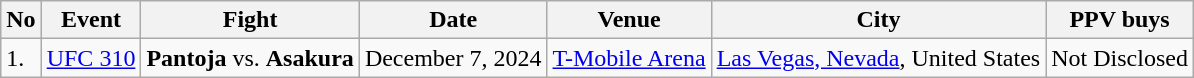<table class="wikitable">
<tr>
<th>No</th>
<th>Event</th>
<th>Fight</th>
<th>Date</th>
<th>Venue</th>
<th>City</th>
<th>PPV buys</th>
</tr>
<tr>
<td>1.</td>
<td><a href='#'>UFC 310</a></td>
<td><strong>Pantoja</strong> vs. <strong>Asakura</strong></td>
<td>December 7, 2024</td>
<td><a href='#'>T-Mobile Arena</a></td>
<td><a href='#'>Las Vegas, Nevada</a>, United States</td>
<td>Not Disclosed</td>
</tr>
</table>
